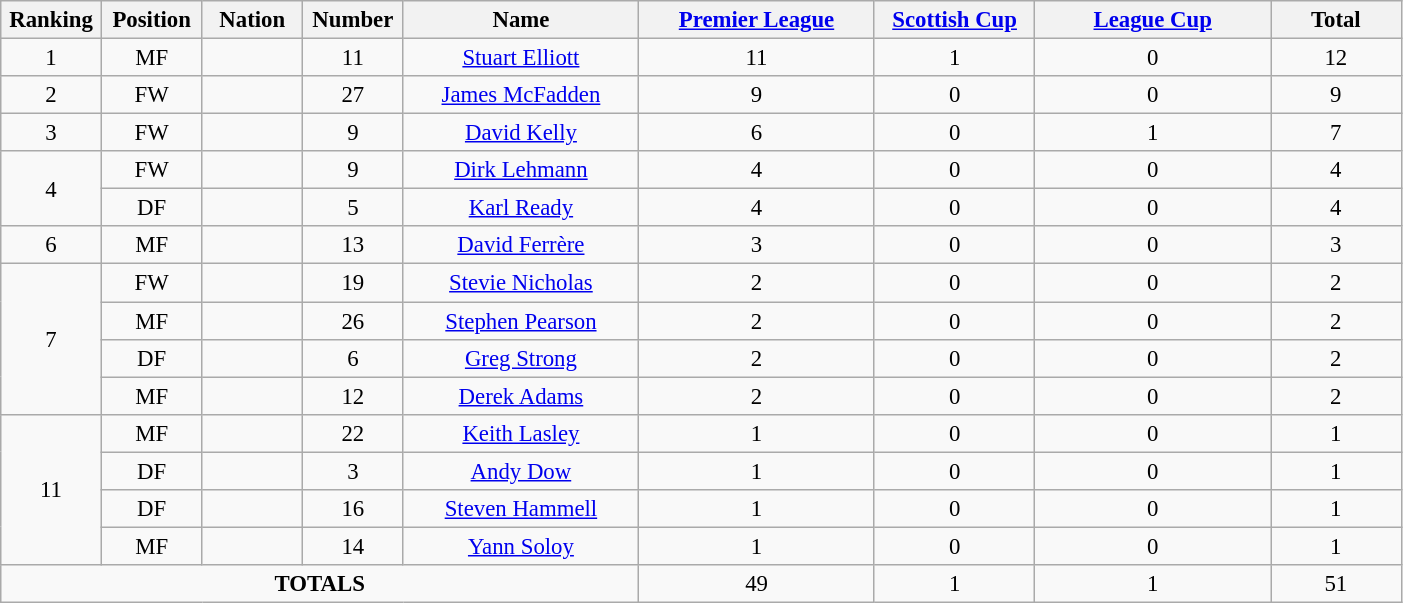<table class="wikitable" style="font-size: 95%; text-align: center;">
<tr>
<th width=60>Ranking</th>
<th width=60>Position</th>
<th width=60>Nation</th>
<th width=60>Number</th>
<th width=150>Name</th>
<th width=150><a href='#'>Premier League</a></th>
<th width=100><a href='#'>Scottish Cup</a></th>
<th width=150><a href='#'>League Cup</a></th>
<th width=80>Total</th>
</tr>
<tr>
<td>1</td>
<td>MF</td>
<td></td>
<td>11</td>
<td><a href='#'>Stuart Elliott</a></td>
<td>11</td>
<td>1</td>
<td>0</td>
<td>12</td>
</tr>
<tr>
<td>2</td>
<td>FW</td>
<td></td>
<td>27</td>
<td><a href='#'>James McFadden</a></td>
<td>9</td>
<td>0</td>
<td>0</td>
<td>9</td>
</tr>
<tr>
<td>3</td>
<td>FW</td>
<td></td>
<td>9</td>
<td><a href='#'>David Kelly</a></td>
<td>6</td>
<td>0</td>
<td>1</td>
<td>7</td>
</tr>
<tr>
<td rowspan="2">4</td>
<td>FW</td>
<td></td>
<td>9</td>
<td><a href='#'>Dirk Lehmann</a></td>
<td>4</td>
<td>0</td>
<td>0</td>
<td>4</td>
</tr>
<tr>
<td>DF</td>
<td></td>
<td>5</td>
<td><a href='#'>Karl Ready</a></td>
<td>4</td>
<td>0</td>
<td>0</td>
<td>4</td>
</tr>
<tr>
<td>6</td>
<td>MF</td>
<td></td>
<td>13</td>
<td><a href='#'>David Ferrère</a></td>
<td>3</td>
<td>0</td>
<td>0</td>
<td>3</td>
</tr>
<tr>
<td rowspan="4">7</td>
<td>FW</td>
<td></td>
<td>19</td>
<td><a href='#'>Stevie Nicholas</a></td>
<td>2</td>
<td>0</td>
<td>0</td>
<td>2</td>
</tr>
<tr>
<td>MF</td>
<td></td>
<td>26</td>
<td><a href='#'>Stephen Pearson</a></td>
<td>2</td>
<td>0</td>
<td>0</td>
<td>2</td>
</tr>
<tr>
<td>DF</td>
<td></td>
<td>6</td>
<td><a href='#'>Greg Strong</a></td>
<td>2</td>
<td>0</td>
<td>0</td>
<td>2</td>
</tr>
<tr>
<td>MF</td>
<td></td>
<td>12</td>
<td><a href='#'>Derek Adams</a></td>
<td>2</td>
<td>0</td>
<td>0</td>
<td>2</td>
</tr>
<tr>
<td rowspan="4">11</td>
<td>MF</td>
<td></td>
<td>22</td>
<td><a href='#'>Keith Lasley</a></td>
<td>1</td>
<td>0</td>
<td>0</td>
<td>1</td>
</tr>
<tr>
<td>DF</td>
<td></td>
<td>3</td>
<td><a href='#'>Andy Dow</a></td>
<td>1</td>
<td>0</td>
<td>0</td>
<td>1</td>
</tr>
<tr>
<td>DF</td>
<td></td>
<td>16</td>
<td><a href='#'>Steven Hammell</a></td>
<td>1</td>
<td>0</td>
<td>0</td>
<td>1</td>
</tr>
<tr>
<td>MF</td>
<td></td>
<td>14</td>
<td><a href='#'>Yann Soloy</a></td>
<td>1</td>
<td>0</td>
<td>0</td>
<td>1</td>
</tr>
<tr>
<td colspan="5"><strong>TOTALS</strong></td>
<td>49</td>
<td>1</td>
<td>1</td>
<td>51</td>
</tr>
</table>
